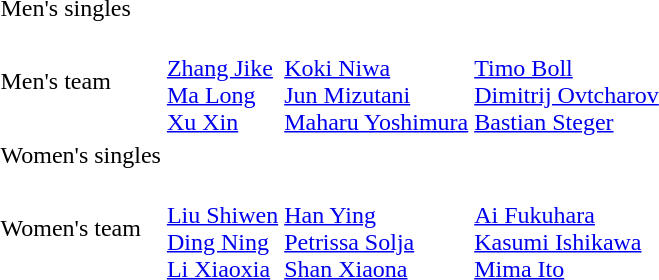<table>
<tr>
<td>Men's singles <br></td>
<td></td>
<td></td>
<td></td>
</tr>
<tr>
<td>Men's team <br></td>
<td><br><a href='#'>Zhang Jike</a><br><a href='#'>Ma Long</a><br><a href='#'>Xu Xin</a></td>
<td><br><a href='#'>Koki Niwa</a><br><a href='#'>Jun Mizutani</a><br><a href='#'>Maharu Yoshimura</a></td>
<td><br><a href='#'>Timo Boll</a><br><a href='#'>Dimitrij Ovtcharov</a><br><a href='#'>Bastian Steger</a></td>
</tr>
<tr>
<td>Women's singles <br></td>
<td></td>
<td></td>
<td></td>
</tr>
<tr>
<td>Women's team <br></td>
<td><br><a href='#'>Liu Shiwen</a><br><a href='#'>Ding Ning</a><br><a href='#'>Li Xiaoxia</a></td>
<td><br><a href='#'>Han Ying</a><br><a href='#'>Petrissa Solja</a><br><a href='#'>Shan Xiaona</a></td>
<td><br><a href='#'>Ai Fukuhara</a><br><a href='#'>Kasumi Ishikawa</a><br><a href='#'>Mima Ito</a></td>
</tr>
</table>
